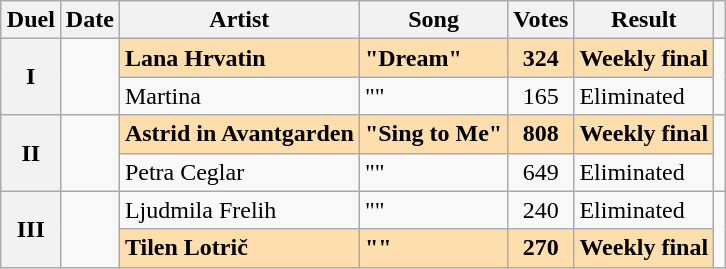<table class="sortable wikitable" style="margin: 1em auto 1em auto; text-align:center">
<tr>
<th scope="col" class="unsortable">Duel</th>
<th scope="col">Date</th>
<th scope="col">Artist</th>
<th scope="col">Song</th>
<th scope="col">Votes</th>
<th scope="col">Result</th>
<th scope="col" class="unsortable"></th>
</tr>
<tr>
<th scope="row" rowspan="2">I</th>
<td rowspan="2"></td>
<td style="font-weight:bold;background:navajowhite;" align="left">Lana Hrvatin</td>
<td style="font-weight:bold;background:navajowhite;" align="left">"Dream"</td>
<td style="font-weight:bold;background:navajowhite;">324</td>
<td style="font-weight:bold;background:navajowhite;" align="left">Weekly final</td>
<td rowspan="2"></td>
</tr>
<tr>
<td align="left">Martina</td>
<td align="left">""</td>
<td>165</td>
<td align="left">Eliminated</td>
</tr>
<tr>
<th scope="row" rowspan="2">II</th>
<td rowspan="2"></td>
<td style="font-weight:bold;background:navajowhite;" align="left">Astrid in Avantgarden</td>
<td style="font-weight:bold;background:navajowhite;" align="left">"Sing to Me"</td>
<td style="font-weight:bold;background:navajowhite;">808</td>
<td style="font-weight:bold;background:navajowhite;" align="left">Weekly final</td>
<td rowspan="2"></td>
</tr>
<tr>
<td align="left">Petra Ceglar</td>
<td align="left">""</td>
<td>649</td>
<td align="left">Eliminated</td>
</tr>
<tr>
<th scope="row" rowspan="2">III</th>
<td rowspan="2"></td>
<td align="left">Ljudmila Frelih</td>
<td align="left">""</td>
<td>240</td>
<td align="left">Eliminated</td>
<td rowspan="2"></td>
</tr>
<tr>
<td style="font-weight:bold;background:navajowhite;" align="left">Tilen Lotrič</td>
<td style="font-weight:bold;background:navajowhite;" align="left">""</td>
<td style="font-weight:bold;background:navajowhite;">270</td>
<td style="font-weight:bold;background:navajowhite;" align="left">Weekly final</td>
</tr>
</table>
